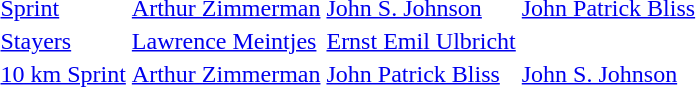<table>
<tr>
<td><a href='#'>Sprint</a> <br></td>
<td><a href='#'>Arthur Zimmerman</a><br><small></small></td>
<td><a href='#'>John S. Johnson</a><br><small></small></td>
<td><a href='#'>John Patrick Bliss</a><br><small></small></td>
</tr>
<tr>
<td><a href='#'>Stayers</a><br></td>
<td><a href='#'>Lawrence Meintjes</a><br><small> </small></td>
<td><a href='#'>Ernst Emil Ulbricht</a><br><small></small></td>
<td></td>
</tr>
<tr>
<td><a href='#'>10 km Sprint</a><br></td>
<td><a href='#'>Arthur Zimmerman</a><br><small></small></td>
<td><a href='#'>John Patrick Bliss</a><br><small></small></td>
<td><a href='#'>John S. Johnson</a><br><small></small></td>
</tr>
</table>
